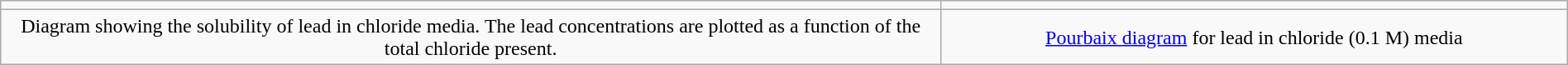<table class="wikitable" style="margin:1em auto; text-align:center">
<tr>
<td style="width:60%;"></td>
<td style="width:40%;"></td>
</tr>
<tr>
<td>Diagram showing the solubility of lead in chloride media. The lead concentrations are plotted as a function of the total chloride present.</td>
<td><a href='#'>Pourbaix diagram</a> for lead in chloride (0.1 M) media</td>
</tr>
</table>
